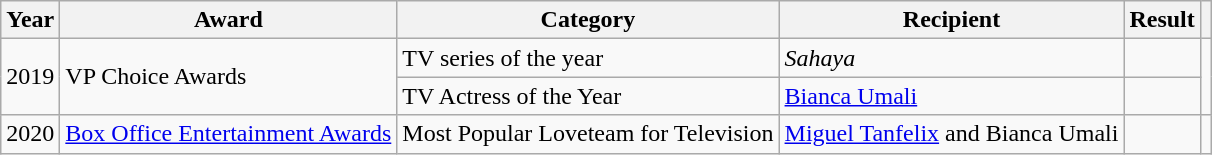<table class="wikitable">
<tr>
<th>Year</th>
<th>Award</th>
<th>Category</th>
<th>Recipient</th>
<th>Result</th>
<th></th>
</tr>
<tr>
<td rowspan=2>2019</td>
<td rowspan=2>VP Choice Awards</td>
<td>TV series of the year</td>
<td><em>Sahaya</em></td>
<td></td>
<td rowspan=2></td>
</tr>
<tr>
<td>TV Actress of the Year</td>
<td><a href='#'>Bianca Umali</a></td>
<td></td>
</tr>
<tr>
<td>2020</td>
<td><a href='#'>Box Office Entertainment Awards</a></td>
<td>Most Popular Loveteam for Television</td>
<td><a href='#'>Miguel Tanfelix</a> and Bianca Umali</td>
<td></td>
<td></td>
</tr>
</table>
